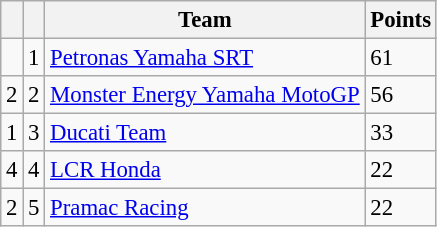<table class="wikitable" style="font-size: 95%;">
<tr>
<th></th>
<th></th>
<th>Team</th>
<th>Points</th>
</tr>
<tr>
<td></td>
<td align=center>1</td>
<td> <a href='#'>Petronas Yamaha SRT</a></td>
<td align=left>61</td>
</tr>
<tr>
<td> 2</td>
<td align=center>2</td>
<td> <a href='#'>Monster Energy Yamaha MotoGP</a></td>
<td align=left>56</td>
</tr>
<tr>
<td> 1</td>
<td align=center>3</td>
<td> <a href='#'>Ducati Team</a></td>
<td align=left>33</td>
</tr>
<tr>
<td> 4</td>
<td align=center>4</td>
<td> <a href='#'>LCR Honda</a></td>
<td align=left>22</td>
</tr>
<tr>
<td> 2</td>
<td align=center>5</td>
<td> <a href='#'>Pramac Racing</a></td>
<td align=left>22</td>
</tr>
</table>
